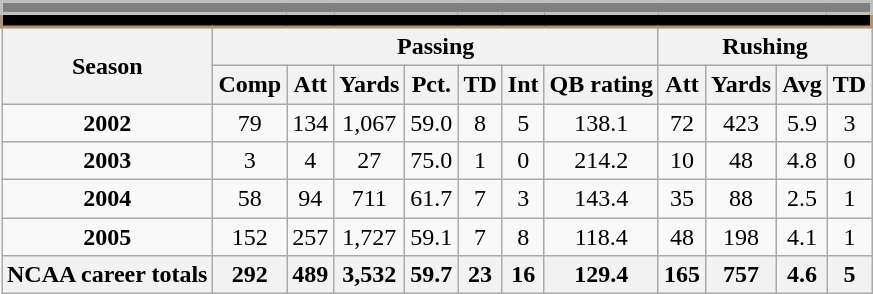<table class=wikitable style="text-align:center;">
<tr>
<td ! colspan="12" style="background:gray; border:2px solid silver; color:white;"></td>
</tr>
<tr>
<td ! colspan="12" style="background: #000000; border: 2px solid #B1946C; color:#B1946C;"></td>
</tr>
<tr>
<th rowspan=2>Season</th>
<th colspan=7>Passing</th>
<th colspan=4>Rushing</th>
</tr>
<tr>
<th>Comp</th>
<th>Att</th>
<th>Yards</th>
<th>Pct.</th>
<th>TD</th>
<th>Int</th>
<th>QB rating</th>
<th>Att</th>
<th>Yards</th>
<th>Avg</th>
<th>TD</th>
</tr>
<tr>
<td><strong>2002</strong></td>
<td>79</td>
<td>134</td>
<td>1,067</td>
<td>59.0</td>
<td>8</td>
<td>5</td>
<td>138.1</td>
<td>72</td>
<td>423</td>
<td>5.9</td>
<td>3</td>
</tr>
<tr>
<td><strong>2003</strong></td>
<td>3</td>
<td>4</td>
<td>27</td>
<td>75.0</td>
<td>1</td>
<td>0</td>
<td>214.2</td>
<td>10</td>
<td>48</td>
<td>4.8</td>
<td>0</td>
</tr>
<tr>
<td><strong>2004</strong></td>
<td>58</td>
<td>94</td>
<td>711</td>
<td>61.7</td>
<td>7</td>
<td>3</td>
<td>143.4</td>
<td>35</td>
<td>88</td>
<td>2.5</td>
<td>1</td>
</tr>
<tr>
<td><strong>2005</strong></td>
<td>152</td>
<td>257</td>
<td>1,727</td>
<td>59.1</td>
<td>7</td>
<td>8</td>
<td>118.4</td>
<td>48</td>
<td>198</td>
<td>4.1</td>
<td>1</td>
</tr>
<tr>
<th>NCAA career totals</th>
<th>292</th>
<th>489</th>
<th>3,532</th>
<th>59.7</th>
<th>23</th>
<th>16</th>
<th>129.4</th>
<th>165</th>
<th>757</th>
<th>4.6</th>
<th>5</th>
</tr>
</table>
